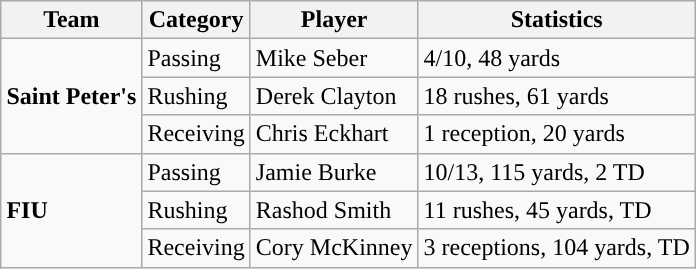<table class="wikitable" style="float: right;">
<tr>
<th>Team</th>
<th>Category</th>
<th>Player</th>
<th>Statistics</th>
</tr>
<tr>
<td rowspan=3><strong>Saint Peter's</strong></td>
<td>Passing</td>
<td>Mike Seber</td>
<td>4/10, 48 yards</td>
</tr>
<tr>
<td>Rushing</td>
<td>Derek Clayton</td>
<td>18 rushes, 61 yards</td>
</tr>
<tr>
<td>Receiving</td>
<td>Chris Eckhart</td>
<td>1 reception, 20 yards</td>
</tr>
<tr>
<td rowspan=3><strong>FIU</strong></td>
<td>Passing</td>
<td>Jamie Burke</td>
<td>10/13, 115 yards, 2 TD</td>
</tr>
<tr>
<td>Rushing</td>
<td>Rashod Smith</td>
<td>11 rushes, 45 yards, TD</td>
</tr>
<tr>
<td>Receiving</td>
<td>Cory McKinney</td>
<td>3 receptions, 104 yards, TD</td>
</tr>
</table>
